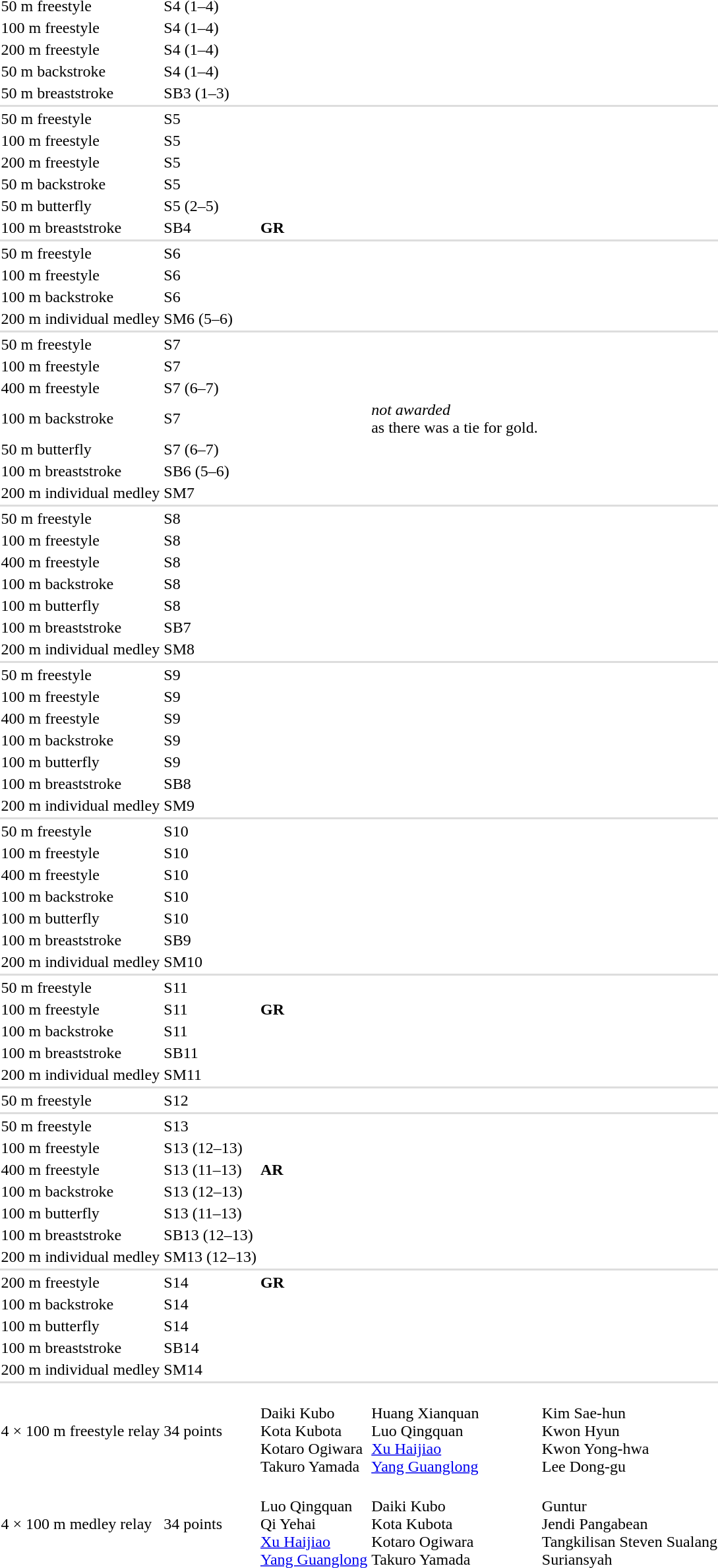<table>
<tr>
<td>50 m freestyle</td>
<td>S4 (1–4)</td>
<td></td>
<td></td>
<td></td>
</tr>
<tr>
<td>100 m freestyle</td>
<td>S4 (1–4)</td>
<td></td>
<td></td>
<td></td>
</tr>
<tr>
<td>200 m freestyle</td>
<td>S4 (1–4)</td>
<td></td>
<td></td>
<td></td>
</tr>
<tr>
<td>50 m backstroke</td>
<td>S4 (1–4)</td>
<td></td>
<td></td>
<td></td>
</tr>
<tr>
<td>50 m breaststroke</td>
<td>SB3 (1–3)</td>
<td></td>
<td></td>
<td></td>
</tr>
<tr bgcolor=#dddddd>
<td colspan=5></td>
</tr>
<tr>
<td>50 m freestyle</td>
<td>S5</td>
<td></td>
<td></td>
<td></td>
</tr>
<tr>
<td>100 m freestyle</td>
<td>S5</td>
<td></td>
<td></td>
<td></td>
</tr>
<tr>
<td>200 m freestyle</td>
<td>S5</td>
<td></td>
<td></td>
<td></td>
</tr>
<tr>
<td>50 m backstroke</td>
<td>S5</td>
<td></td>
<td></td>
<td></td>
</tr>
<tr>
<td>50 m butterfly</td>
<td>S5 (2–5)</td>
<td></td>
<td></td>
<td></td>
</tr>
<tr>
<td>100 m breaststroke</td>
<td>SB4</td>
<td> <strong>GR</strong></td>
<td></td>
<td></td>
</tr>
<tr bgcolor=#dddddd>
<td colspan=5></td>
</tr>
<tr>
<td>50 m freestyle</td>
<td>S6</td>
<td></td>
<td></td>
<td></td>
</tr>
<tr>
<td>100 m freestyle</td>
<td>S6</td>
<td></td>
<td></td>
<td></td>
</tr>
<tr>
<td>100 m backstroke</td>
<td>S6</td>
<td></td>
<td></td>
<td></td>
</tr>
<tr>
<td>200 m individual medley</td>
<td>SM6 (5–6)</td>
<td></td>
<td></td>
<td></td>
</tr>
<tr bgcolor=#dddddd>
<td colspan=5></td>
</tr>
<tr>
<td>50 m freestyle</td>
<td>S7</td>
<td></td>
<td></td>
<td></td>
</tr>
<tr>
<td>100 m freestyle</td>
<td>S7</td>
<td></td>
<td></td>
<td></td>
</tr>
<tr>
<td>400 m freestyle</td>
<td>S7 (6–7)</td>
<td></td>
<td></td>
<td></td>
</tr>
<tr>
<td rowspan=2>100 m backstroke</td>
<td rowspan=2>S7</td>
<td></td>
<td rowspan=2><em>not awarded</em><br><span>as there was a tie for gold.</span></td>
<td rowspan=2></td>
</tr>
<tr>
<td></td>
</tr>
<tr>
<td>50 m butterfly</td>
<td>S7 (6–7)</td>
<td></td>
<td></td>
<td></td>
</tr>
<tr>
<td>100 m breaststroke</td>
<td>SB6 (5–6)</td>
<td></td>
<td></td>
<td></td>
</tr>
<tr>
<td nowrap>200 m individual medley</td>
<td>SM7</td>
<td></td>
<td></td>
<td></td>
</tr>
<tr bgcolor=#dddddd>
<td colspan=5></td>
</tr>
<tr>
<td>50 m freestyle</td>
<td>S8</td>
<td></td>
<td></td>
<td></td>
</tr>
<tr>
<td>100 m freestyle</td>
<td>S8</td>
<td></td>
<td></td>
<td></td>
</tr>
<tr>
<td>400 m freestyle</td>
<td>S8</td>
<td></td>
<td></td>
<td></td>
</tr>
<tr>
<td>100 m backstroke</td>
<td>S8</td>
<td></td>
<td></td>
<td></td>
</tr>
<tr>
<td>100 m butterfly</td>
<td>S8</td>
<td></td>
<td></td>
<td></td>
</tr>
<tr>
<td>100 m breaststroke</td>
<td>SB7</td>
<td></td>
<td></td>
<td></td>
</tr>
<tr>
<td>200 m individual medley</td>
<td>SM8</td>
<td></td>
<td></td>
<td></td>
</tr>
<tr bgcolor=#dddddd>
<td colspan=5></td>
</tr>
<tr>
<td>50 m freestyle</td>
<td>S9</td>
<td></td>
<td></td>
<td></td>
</tr>
<tr>
<td>100 m freestyle</td>
<td>S9</td>
<td></td>
<td></td>
<td></td>
</tr>
<tr>
<td>400 m freestyle</td>
<td>S9</td>
<td></td>
<td></td>
<td></td>
</tr>
<tr>
<td>100 m backstroke</td>
<td>S9</td>
<td></td>
<td></td>
<td></td>
</tr>
<tr>
<td>100 m butterfly</td>
<td>S9</td>
<td></td>
<td></td>
<td></td>
</tr>
<tr>
<td>100 m breaststroke</td>
<td>SB8</td>
<td></td>
<td></td>
<td></td>
</tr>
<tr>
<td>200 m individual medley</td>
<td>SM9</td>
<td></td>
<td></td>
<td></td>
</tr>
<tr bgcolor=#dddddd>
<td colspan=5></td>
</tr>
<tr>
<td>50 m freestyle</td>
<td>S10</td>
<td></td>
<td></td>
<td></td>
</tr>
<tr>
<td>100 m freestyle</td>
<td>S10</td>
<td></td>
<td></td>
<td></td>
</tr>
<tr>
<td>400 m freestyle</td>
<td>S10</td>
<td></td>
<td></td>
<td></td>
</tr>
<tr>
<td>100 m backstroke</td>
<td>S10</td>
<td></td>
<td></td>
<td></td>
</tr>
<tr>
<td>100 m butterfly</td>
<td>S10</td>
<td></td>
<td></td>
<td></td>
</tr>
<tr>
<td>100 m breaststroke</td>
<td>SB9</td>
<td></td>
<td></td>
<td></td>
</tr>
<tr>
<td>200 m individual medley</td>
<td>SM10</td>
<td></td>
<td></td>
<td></td>
</tr>
<tr bgcolor=#dddddd>
<td colspan=5></td>
</tr>
<tr>
<td>50 m freestyle</td>
<td>S11</td>
<td></td>
<td></td>
<td></td>
</tr>
<tr>
<td>100 m freestyle</td>
<td>S11</td>
<td> <strong>GR</strong></td>
<td></td>
<td></td>
</tr>
<tr>
<td>100 m backstroke</td>
<td>S11</td>
<td></td>
<td></td>
<td></td>
</tr>
<tr>
<td>100 m breaststroke</td>
<td>SB11</td>
<td></td>
<td></td>
<td></td>
</tr>
<tr>
<td>200 m individual medley</td>
<td>SM11</td>
<td></td>
<td></td>
<td></td>
</tr>
<tr bgcolor=#dddddd>
<td colspan=5></td>
</tr>
<tr>
<td>50 m freestyle</td>
<td>S12</td>
<td></td>
<td></td>
<td></td>
</tr>
<tr bgcolor=#dddddd>
<td colspan=5></td>
</tr>
<tr>
<td>50 m freestyle</td>
<td>S13</td>
<td></td>
<td></td>
<td></td>
</tr>
<tr>
<td>100 m freestyle</td>
<td>S13 (12–13)</td>
<td></td>
<td></td>
<td></td>
</tr>
<tr>
<td>400 m freestyle</td>
<td>S13 (11–13)</td>
<td> <strong>AR</strong></td>
<td></td>
<td></td>
</tr>
<tr>
<td>100 m backstroke</td>
<td>S13 (12–13)</td>
<td></td>
<td nowrap></td>
<td></td>
</tr>
<tr>
<td>100 m butterfly</td>
<td>S13 (11–13)</td>
<td></td>
<td></td>
<td></td>
</tr>
<tr>
<td>100 m breaststroke</td>
<td>SB13 (12–13)</td>
<td nowrap></td>
<td></td>
<td></td>
</tr>
<tr>
<td>200 m individual medley</td>
<td>SM13 (12–13)</td>
<td></td>
<td></td>
<td></td>
</tr>
<tr bgcolor=#dddddd>
<td colspan=5></td>
</tr>
<tr>
<td>200 m freestyle</td>
<td>S14</td>
<td> <strong>GR</strong></td>
<td></td>
<td></td>
</tr>
<tr>
<td>100 m backstroke</td>
<td>S14</td>
<td></td>
<td></td>
<td></td>
</tr>
<tr>
<td>100 m butterfly</td>
<td>S14</td>
<td></td>
<td></td>
<td></td>
</tr>
<tr>
<td>100 m breaststroke</td>
<td>SB14</td>
<td></td>
<td></td>
<td></td>
</tr>
<tr>
<td>200 m individual medley</td>
<td>SM14</td>
<td></td>
<td></td>
<td></td>
</tr>
<tr bgcolor=#dddddd>
<td colspan=5></td>
</tr>
<tr>
<td nowrap>4 × 100 m freestyle relay</td>
<td>34 points</td>
<td><br>Daiki Kubo<br>Kota Kubota<br>Kotaro Ogiwara<br>Takuro Yamada</td>
<td><br>Huang Xianquan<br>Luo Qingquan<br><a href='#'>Xu Haijiao</a><br><a href='#'>Yang Guanglong</a></td>
<td><br>Kim Sae-hun<br>Kwon Hyun<br>Kwon Yong-hwa<br>Lee Dong-gu</td>
</tr>
<tr>
<td>4 × 100 m medley relay</td>
<td>34 points</td>
<td><br>Luo Qingquan<br>Qi Yehai<br><a href='#'>Xu Haijiao</a><br><a href='#'>Yang Guanglong</a></td>
<td><br>Daiki Kubo<br>Kota Kubota<br>Kotaro Ogiwara<br>Takuro Yamada</td>
<td nowrap><br>Guntur<br>Jendi Pangabean<br>Tangkilisan Steven Sualang<br>Suriansyah</td>
</tr>
</table>
